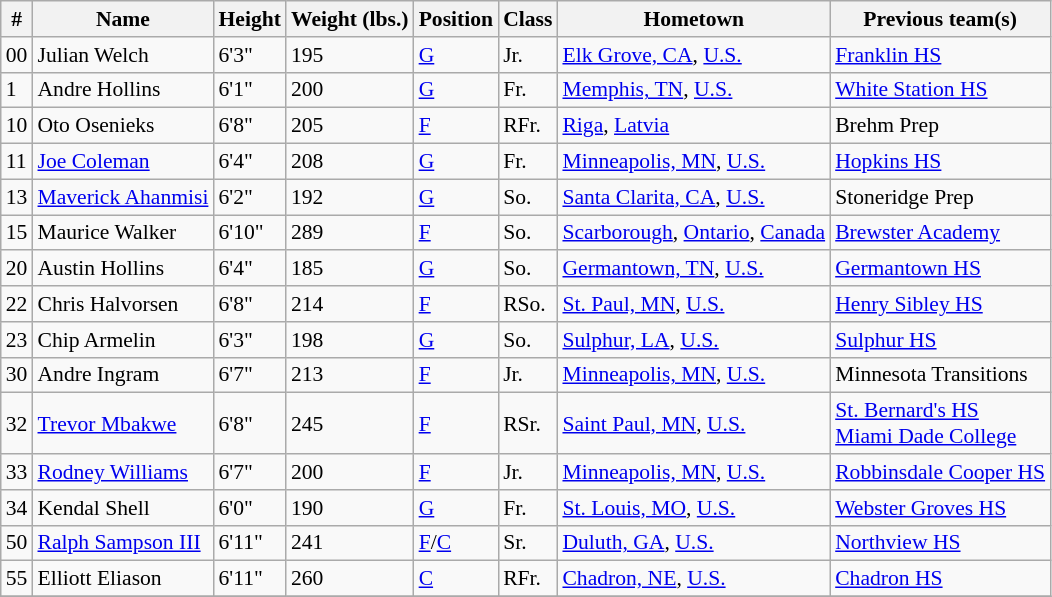<table class="wikitable" style="font-size: 90%">
<tr>
<th>#</th>
<th>Name</th>
<th>Height</th>
<th>Weight (lbs.)</th>
<th>Position</th>
<th>Class</th>
<th>Hometown</th>
<th>Previous team(s)</th>
</tr>
<tr>
<td>00</td>
<td>Julian Welch</td>
<td>6'3"</td>
<td>195</td>
<td><a href='#'>G</a></td>
<td>Jr.</td>
<td><a href='#'>Elk Grove, CA</a>, <a href='#'>U.S.</a></td>
<td><a href='#'>Franklin HS</a></td>
</tr>
<tr>
<td>1</td>
<td>Andre Hollins</td>
<td>6'1"</td>
<td>200</td>
<td><a href='#'>G</a></td>
<td>Fr.</td>
<td><a href='#'>Memphis, TN</a>, <a href='#'>U.S.</a></td>
<td><a href='#'>White Station HS</a></td>
</tr>
<tr>
<td>10</td>
<td>Oto Osenieks</td>
<td>6'8"</td>
<td>205</td>
<td><a href='#'>F</a></td>
<td>RFr.</td>
<td><a href='#'>Riga</a>, <a href='#'>Latvia</a></td>
<td>Brehm Prep</td>
</tr>
<tr>
<td>11</td>
<td><a href='#'>Joe Coleman</a></td>
<td>6'4"</td>
<td>208</td>
<td><a href='#'>G</a></td>
<td>Fr.</td>
<td><a href='#'>Minneapolis, MN</a>, <a href='#'>U.S.</a></td>
<td><a href='#'>Hopkins HS</a></td>
</tr>
<tr>
<td>13</td>
<td><a href='#'>Maverick Ahanmisi</a></td>
<td>6'2"</td>
<td>192</td>
<td><a href='#'>G</a></td>
<td>So.</td>
<td><a href='#'>Santa Clarita, CA</a>, <a href='#'>U.S.</a></td>
<td>Stoneridge Prep</td>
</tr>
<tr>
<td>15</td>
<td>Maurice Walker</td>
<td>6'10"</td>
<td>289</td>
<td><a href='#'>F</a></td>
<td>So.</td>
<td><a href='#'>Scarborough</a>, <a href='#'>Ontario</a>, <a href='#'>Canada</a></td>
<td><a href='#'>Brewster Academy</a></td>
</tr>
<tr>
<td>20</td>
<td>Austin Hollins</td>
<td>6'4"</td>
<td>185</td>
<td><a href='#'>G</a></td>
<td>So.</td>
<td><a href='#'>Germantown, TN</a>, <a href='#'>U.S.</a></td>
<td><a href='#'>Germantown HS</a></td>
</tr>
<tr>
<td>22</td>
<td>Chris Halvorsen</td>
<td>6'8"</td>
<td>214</td>
<td><a href='#'>F</a></td>
<td>RSo.</td>
<td><a href='#'>St. Paul, MN</a>, <a href='#'>U.S.</a></td>
<td><a href='#'>Henry Sibley HS</a></td>
</tr>
<tr>
<td>23</td>
<td>Chip Armelin</td>
<td>6'3"</td>
<td>198</td>
<td><a href='#'>G</a></td>
<td>So.</td>
<td><a href='#'>Sulphur, LA</a>, <a href='#'>U.S.</a></td>
<td><a href='#'>Sulphur HS</a></td>
</tr>
<tr>
<td>30</td>
<td>Andre Ingram</td>
<td>6'7"</td>
<td>213</td>
<td><a href='#'>F</a></td>
<td>Jr.</td>
<td><a href='#'>Minneapolis, MN</a>, <a href='#'>U.S.</a></td>
<td>Minnesota Transitions</td>
</tr>
<tr>
<td>32</td>
<td><a href='#'>Trevor Mbakwe</a></td>
<td>6'8"</td>
<td>245</td>
<td><a href='#'>F</a></td>
<td>RSr.</td>
<td><a href='#'>Saint Paul, MN</a>, <a href='#'>U.S.</a></td>
<td><a href='#'>St. Bernard's HS</a><br><a href='#'>Miami Dade College</a></td>
</tr>
<tr>
<td>33</td>
<td><a href='#'>Rodney Williams</a></td>
<td>6'7"</td>
<td>200</td>
<td><a href='#'>F</a></td>
<td>Jr.</td>
<td><a href='#'>Minneapolis, MN</a>, <a href='#'>U.S.</a></td>
<td><a href='#'>Robbinsdale Cooper HS</a></td>
</tr>
<tr>
<td>34</td>
<td>Kendal Shell</td>
<td>6'0"</td>
<td>190</td>
<td><a href='#'>G</a></td>
<td>Fr.</td>
<td><a href='#'>St. Louis, MO</a>, <a href='#'>U.S.</a></td>
<td><a href='#'>Webster Groves HS</a></td>
</tr>
<tr>
<td>50</td>
<td><a href='#'>Ralph Sampson III</a></td>
<td>6'11"</td>
<td>241</td>
<td><a href='#'>F</a>/<a href='#'>C</a></td>
<td>Sr.</td>
<td><a href='#'>Duluth, GA</a>, <a href='#'>U.S.</a></td>
<td><a href='#'>Northview HS</a></td>
</tr>
<tr>
<td>55</td>
<td>Elliott Eliason</td>
<td>6'11"</td>
<td>260</td>
<td><a href='#'>C</a></td>
<td>RFr.</td>
<td><a href='#'>Chadron, NE</a>, <a href='#'>U.S.</a></td>
<td><a href='#'>Chadron HS</a></td>
</tr>
<tr>
</tr>
</table>
